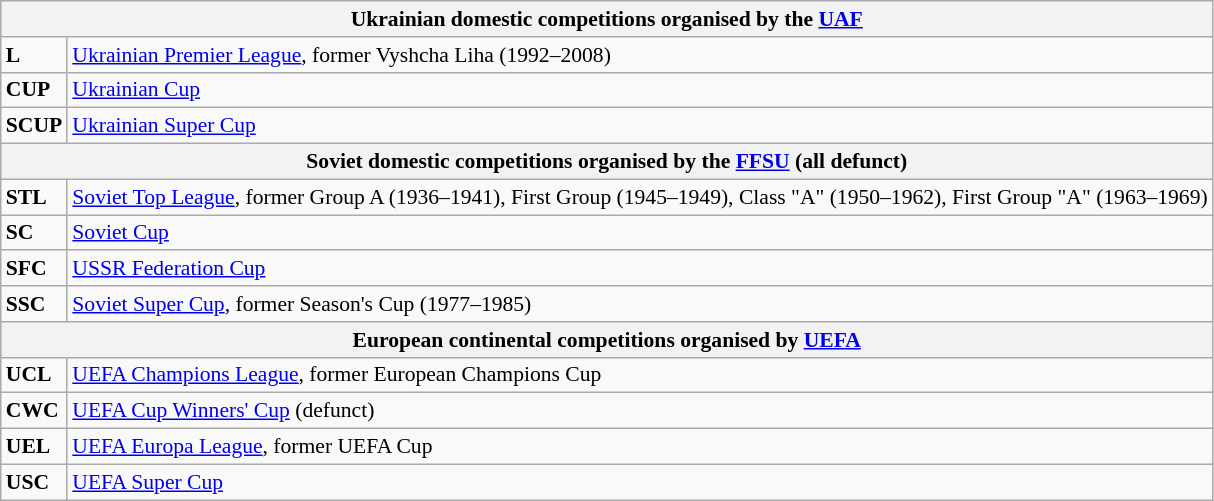<table class="wikitable" style="font-size:90%;">
<tr>
<th colspan=2>Ukrainian domestic competitions organised by the <a href='#'>UAF</a></th>
</tr>
<tr>
<td><strong>L</strong></td>
<td><a href='#'>Ukrainian Premier League</a>, former Vyshcha Liha (1992–2008)</td>
</tr>
<tr>
<td><strong>CUP</strong></td>
<td><a href='#'>Ukrainian Cup</a></td>
</tr>
<tr>
<td><strong>SCUP</strong></td>
<td><a href='#'>Ukrainian Super Cup</a></td>
</tr>
<tr>
<th colspan=2>Soviet domestic competitions organised by the <a href='#'>FFSU</a> (all defunct)</th>
</tr>
<tr>
<td><strong>STL</strong></td>
<td><a href='#'>Soviet Top League</a>, former Group A (1936–1941), First Group (1945–1949), Class "A" (1950–1962), First Group "A" (1963–1969)</td>
</tr>
<tr>
<td><strong>SC</strong></td>
<td><a href='#'>Soviet Cup</a></td>
</tr>
<tr>
<td><strong>SFC</strong></td>
<td><a href='#'>USSR Federation Cup</a></td>
</tr>
<tr>
<td><strong>SSC</strong></td>
<td><a href='#'>Soviet Super Cup</a>, former Season's Cup (1977–1985)</td>
</tr>
<tr>
<th colspan=2>European continental competitions organised by <a href='#'>UEFA</a></th>
</tr>
<tr>
<td><strong>UCL</strong></td>
<td><a href='#'>UEFA Champions League</a>, former European Champions Cup</td>
</tr>
<tr>
<td><strong>CWC</strong></td>
<td><a href='#'>UEFA Cup Winners' Cup</a> (defunct)</td>
</tr>
<tr>
<td><strong>UEL</strong></td>
<td><a href='#'>UEFA Europa League</a>, former UEFA Cup</td>
</tr>
<tr>
<td><strong>USC</strong></td>
<td><a href='#'>UEFA Super Cup</a></td>
</tr>
</table>
